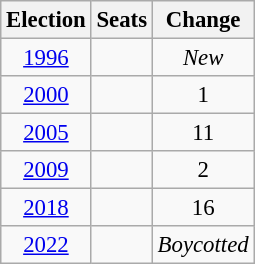<table class="wikitable" style="font-size:95%;text-align:center;">
<tr>
<th>Election</th>
<th>Seats</th>
<th>Change</th>
</tr>
<tr>
<td><a href='#'>1996</a></td>
<td></td>
<td><em>New</em></td>
</tr>
<tr>
<td><a href='#'>2000</a></td>
<td></td>
<td> 1</td>
</tr>
<tr>
<td><a href='#'>2005</a></td>
<td></td>
<td> 11</td>
</tr>
<tr>
<td><a href='#'>2009</a></td>
<td></td>
<td> 2</td>
</tr>
<tr>
<td><a href='#'>2018</a></td>
<td></td>
<td> 16</td>
</tr>
<tr>
<td><a href='#'>2022</a></td>
<td></td>
<td><em>Boycotted</em></td>
</tr>
</table>
